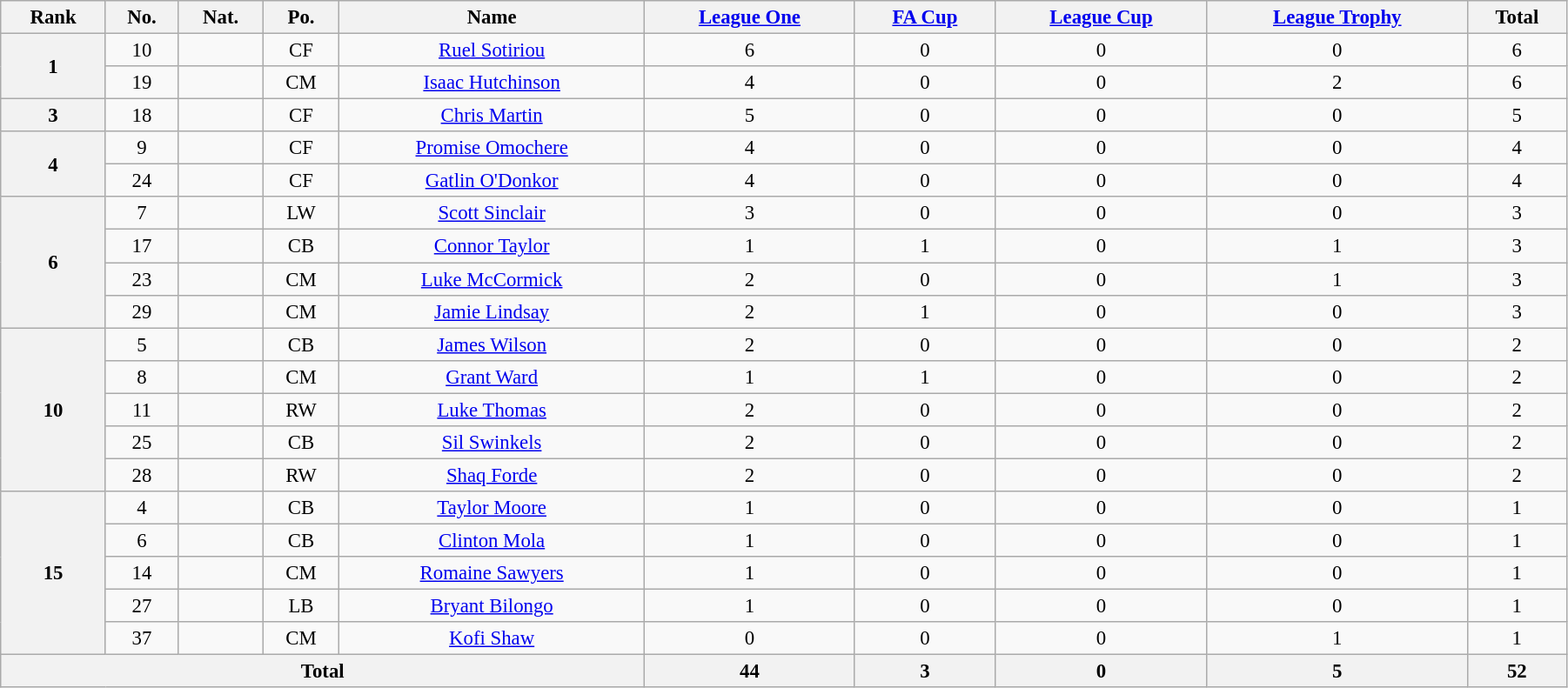<table class="wikitable" style="text-align:center; font-size:95%; width:95%;">
<tr>
<th>Rank</th>
<th>No.</th>
<th>Nat.</th>
<th>Po.</th>
<th>Name</th>
<th><a href='#'>League One</a></th>
<th><a href='#'>FA Cup</a></th>
<th><a href='#'>League Cup</a></th>
<th><a href='#'>League Trophy</a></th>
<th>Total</th>
</tr>
<tr>
<th rowspan=2>1</th>
<td>10</td>
<td></td>
<td>CF</td>
<td><a href='#'>Ruel Sotiriou</a></td>
<td>6</td>
<td>0</td>
<td>0</td>
<td>0</td>
<td>6</td>
</tr>
<tr>
<td>19</td>
<td></td>
<td>CM</td>
<td><a href='#'>Isaac Hutchinson</a></td>
<td>4</td>
<td>0</td>
<td>0</td>
<td>2</td>
<td>6</td>
</tr>
<tr>
<th rowspan=1>3</th>
<td>18</td>
<td></td>
<td>CF</td>
<td><a href='#'>Chris Martin</a></td>
<td>5</td>
<td>0</td>
<td>0</td>
<td>0</td>
<td>5</td>
</tr>
<tr>
<th rowspan=2>4</th>
<td>9</td>
<td></td>
<td>CF</td>
<td><a href='#'>Promise Omochere</a></td>
<td>4</td>
<td>0</td>
<td>0</td>
<td>0</td>
<td>4</td>
</tr>
<tr>
<td>24</td>
<td></td>
<td>CF</td>
<td><a href='#'>Gatlin O'Donkor</a></td>
<td>4</td>
<td>0</td>
<td>0</td>
<td>0</td>
<td>4</td>
</tr>
<tr>
<th rowspan=4>6</th>
<td>7</td>
<td></td>
<td>LW</td>
<td><a href='#'>Scott Sinclair</a></td>
<td>3</td>
<td>0</td>
<td>0</td>
<td>0</td>
<td>3</td>
</tr>
<tr>
<td>17</td>
<td></td>
<td>CB</td>
<td><a href='#'>Connor Taylor</a></td>
<td>1</td>
<td>1</td>
<td>0</td>
<td>1</td>
<td>3</td>
</tr>
<tr>
<td>23</td>
<td></td>
<td>CM</td>
<td><a href='#'>Luke McCormick</a></td>
<td>2</td>
<td>0</td>
<td>0</td>
<td>1</td>
<td>3</td>
</tr>
<tr>
<td>29</td>
<td></td>
<td>CM</td>
<td><a href='#'>Jamie Lindsay</a></td>
<td>2</td>
<td>1</td>
<td>0</td>
<td>0</td>
<td>3</td>
</tr>
<tr>
<th rowspan=5>10</th>
<td>5</td>
<td></td>
<td>CB</td>
<td><a href='#'>James Wilson</a></td>
<td>2</td>
<td>0</td>
<td>0</td>
<td>0</td>
<td>2</td>
</tr>
<tr>
<td>8</td>
<td></td>
<td>CM</td>
<td><a href='#'>Grant Ward</a></td>
<td>1</td>
<td>1</td>
<td>0</td>
<td>0</td>
<td>2</td>
</tr>
<tr>
<td>11</td>
<td></td>
<td>RW</td>
<td><a href='#'>Luke Thomas</a></td>
<td>2</td>
<td>0</td>
<td>0</td>
<td>0</td>
<td>2</td>
</tr>
<tr>
<td>25</td>
<td></td>
<td>CB</td>
<td><a href='#'>Sil Swinkels</a></td>
<td>2</td>
<td>0</td>
<td>0</td>
<td>0</td>
<td>2</td>
</tr>
<tr>
<td>28</td>
<td></td>
<td>RW</td>
<td><a href='#'>Shaq Forde</a></td>
<td>2</td>
<td>0</td>
<td>0</td>
<td>0</td>
<td>2</td>
</tr>
<tr>
<th rowspan=5>15</th>
<td>4</td>
<td></td>
<td>CB</td>
<td><a href='#'>Taylor Moore</a></td>
<td>1</td>
<td>0</td>
<td>0</td>
<td>0</td>
<td>1</td>
</tr>
<tr>
<td>6</td>
<td></td>
<td>CB</td>
<td><a href='#'>Clinton Mola</a></td>
<td>1</td>
<td>0</td>
<td>0</td>
<td>0</td>
<td>1</td>
</tr>
<tr>
<td>14</td>
<td></td>
<td>CM</td>
<td><a href='#'>Romaine Sawyers</a></td>
<td>1</td>
<td>0</td>
<td>0</td>
<td>0</td>
<td>1</td>
</tr>
<tr>
<td>27</td>
<td></td>
<td>LB</td>
<td><a href='#'>Bryant Bilongo</a></td>
<td>1</td>
<td>0</td>
<td>0</td>
<td>0</td>
<td>1</td>
</tr>
<tr>
<td>37</td>
<td></td>
<td>CM</td>
<td><a href='#'>Kofi Shaw</a></td>
<td>0</td>
<td>0</td>
<td>0</td>
<td>1</td>
<td>1</td>
</tr>
<tr>
<th colspan="5">Total</th>
<th>44</th>
<th>3</th>
<th>0</th>
<th>5</th>
<th>52</th>
</tr>
</table>
